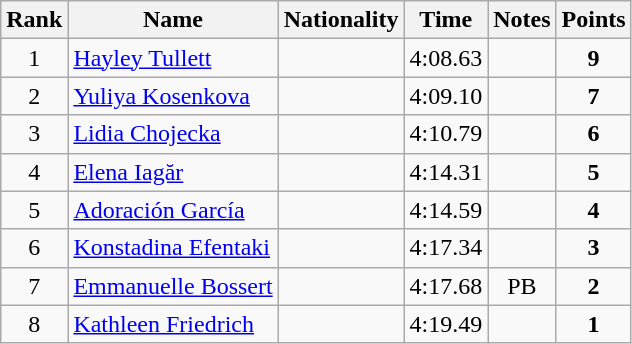<table class="wikitable sortable" style="text-align:center">
<tr>
<th>Rank</th>
<th>Name</th>
<th>Nationality</th>
<th>Time</th>
<th>Notes</th>
<th>Points</th>
</tr>
<tr>
<td>1</td>
<td align=left><a href='#'>Hayley Tullett</a></td>
<td align=left></td>
<td>4:08.63</td>
<td></td>
<td><strong>9</strong></td>
</tr>
<tr>
<td>2</td>
<td align=left><a href='#'>Yuliya Kosenkova</a></td>
<td align=left></td>
<td>4:09.10</td>
<td></td>
<td><strong>7</strong></td>
</tr>
<tr>
<td>3</td>
<td align=left><a href='#'>Lidia Chojecka</a></td>
<td align=left></td>
<td>4:10.79</td>
<td></td>
<td><strong>6</strong></td>
</tr>
<tr>
<td>4</td>
<td align=left><a href='#'>Elena Iagăr</a></td>
<td align=left></td>
<td>4:14.31</td>
<td></td>
<td><strong>5</strong></td>
</tr>
<tr>
<td>5</td>
<td align=left><a href='#'>Adoración García</a></td>
<td align=left></td>
<td>4:14.59</td>
<td></td>
<td><strong>4</strong></td>
</tr>
<tr>
<td>6</td>
<td align=left><a href='#'>Konstadina Efentaki</a></td>
<td align=left></td>
<td>4:17.34</td>
<td></td>
<td><strong>3</strong></td>
</tr>
<tr>
<td>7</td>
<td align=left><a href='#'>Emmanuelle Bossert</a></td>
<td align=left></td>
<td>4:17.68</td>
<td>PB</td>
<td><strong>2</strong></td>
</tr>
<tr>
<td>8</td>
<td align=left><a href='#'>Kathleen Friedrich</a></td>
<td align=left></td>
<td>4:19.49</td>
<td></td>
<td><strong>1</strong></td>
</tr>
</table>
